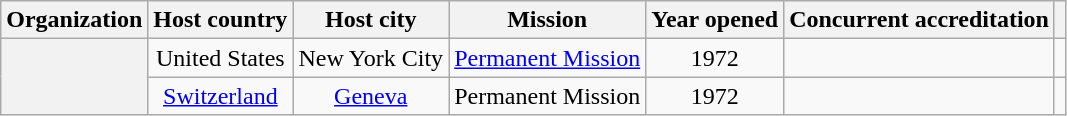<table class="wikitable plainrowheaders" style="text-align:center;">
<tr>
<th scope="col">Organization</th>
<th scope="col">Host country</th>
<th scope="col">Host city</th>
<th scope="col">Mission</th>
<th scope="col">Year opened</th>
<th scope="col">Concurrent accreditation</th>
<th scope="col"></th>
</tr>
<tr>
<th scope="row" rowspan="2"></th>
<td>United States</td>
<td>New York City</td>
<td><a href='#'>Permanent Mission</a></td>
<td>1972</td>
<td></td>
<td></td>
</tr>
<tr>
<td><a href='#'>Switzerland</a></td>
<td><a href='#'>Geneva</a></td>
<td>Permanent Mission</td>
<td>1972</td>
<td></td>
<td></td>
</tr>
</table>
